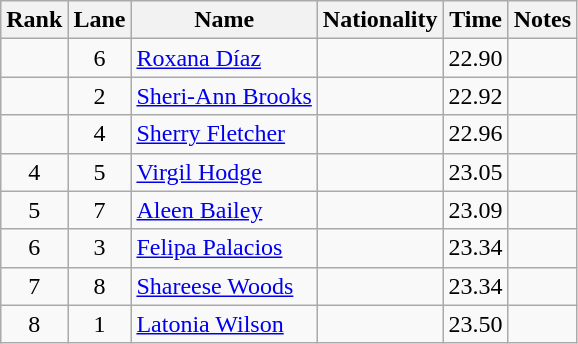<table class="wikitable sortable" style="text-align:center">
<tr>
<th>Rank</th>
<th>Lane</th>
<th>Name</th>
<th>Nationality</th>
<th>Time</th>
<th>Notes</th>
</tr>
<tr>
<td></td>
<td>6</td>
<td align=left><a href='#'>Roxana Díaz</a></td>
<td align=left></td>
<td>22.90</td>
<td></td>
</tr>
<tr>
<td></td>
<td>2</td>
<td align=left><a href='#'>Sheri-Ann Brooks</a></td>
<td align=left></td>
<td>22.92</td>
<td></td>
</tr>
<tr>
<td></td>
<td>4</td>
<td align=left><a href='#'>Sherry Fletcher</a></td>
<td align=left></td>
<td>22.96</td>
<td></td>
</tr>
<tr>
<td>4</td>
<td>5</td>
<td align=left><a href='#'>Virgil Hodge</a></td>
<td align=left></td>
<td>23.05</td>
<td></td>
</tr>
<tr>
<td>5</td>
<td>7</td>
<td align=left><a href='#'>Aleen Bailey</a></td>
<td align=left></td>
<td>23.09</td>
<td></td>
</tr>
<tr>
<td>6</td>
<td>3</td>
<td align=left><a href='#'>Felipa Palacios</a></td>
<td align=left></td>
<td>23.34</td>
<td></td>
</tr>
<tr>
<td>7</td>
<td>8</td>
<td align=left><a href='#'>Shareese Woods</a></td>
<td align=left></td>
<td>23.34</td>
<td></td>
</tr>
<tr>
<td>8</td>
<td>1</td>
<td align=left><a href='#'>Latonia Wilson</a></td>
<td align=left></td>
<td>23.50</td>
<td></td>
</tr>
</table>
